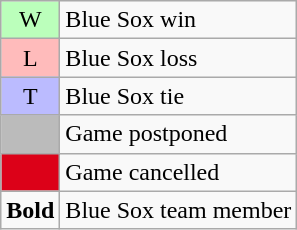<table class="wikitable">
<tr>
<td bgcolor=#bbffbb align=center>W</td>
<td>Blue Sox win</td>
</tr>
<tr>
<td bgcolor=#ffbbbb align=center>L</td>
<td>Blue Sox loss</td>
</tr>
<tr>
<td bgcolor=#bbbbff align=center>T</td>
<td>Blue Sox tie</td>
</tr>
<tr>
<td bgcolor=#bbbbbb> </td>
<td>Game postponed</td>
</tr>
<tr>
<td bgcolor=#DC0118> </td>
<td>Game cancelled</td>
</tr>
<tr>
<td align=center><strong>Bold</strong></td>
<td>Blue Sox team member</td>
</tr>
</table>
